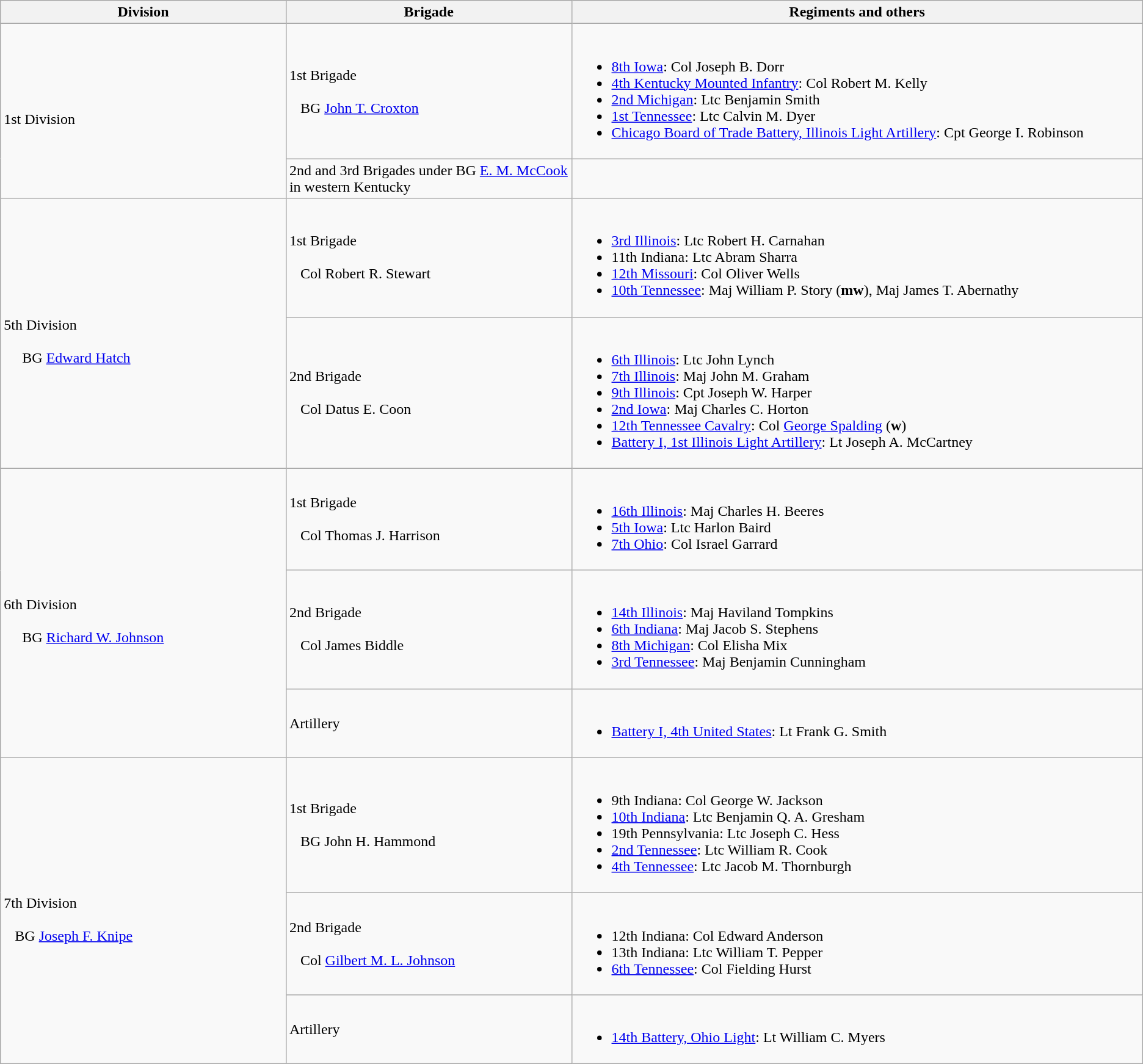<table class="wikitable">
<tr>
<th width=25%>Division</th>
<th width=25%>Brigade</th>
<th>Regiments and others</th>
</tr>
<tr>
<td rowspan=2><br>1st Division</td>
<td>1st Brigade<br><br>  
BG <a href='#'>John T. Croxton</a></td>
<td><br><ul><li><a href='#'>8th Iowa</a>: Col Joseph B. Dorr</li><li><a href='#'>4th Kentucky Mounted Infantry</a>: Col Robert M. Kelly</li><li><a href='#'>2nd Michigan</a>: Ltc Benjamin Smith</li><li><a href='#'>1st Tennessee</a>: Ltc Calvin M. Dyer</li><li><a href='#'>Chicago Board of Trade Battery, Illinois Light Artillery</a>: Cpt George I. Robinson</li></ul></td>
</tr>
<tr>
<td>2nd and 3rd Brigades under BG <a href='#'>E. M. McCook</a> in western Kentucky</td>
<td></td>
</tr>
<tr>
<td rowspan=2><br>5th Division<br><br>    
BG <a href='#'>Edward Hatch</a></td>
<td>1st Brigade<br><br>  
Col Robert R. Stewart</td>
<td><br><ul><li><a href='#'>3rd Illinois</a>: Ltc Robert H. Carnahan</li><li>11th Indiana: Ltc Abram Sharra</li><li><a href='#'>12th Missouri</a>: Col Oliver Wells</li><li><a href='#'>10th Tennessee</a>: Maj William P. Story (<strong>mw</strong>), Maj James T. Abernathy</li></ul></td>
</tr>
<tr>
<td>2nd Brigade<br><br>  
Col Datus E. Coon</td>
<td><br><ul><li><a href='#'>6th Illinois</a>: Ltc John Lynch</li><li><a href='#'>7th Illinois</a>: Maj John M. Graham</li><li><a href='#'>9th Illinois</a>: Cpt Joseph W. Harper</li><li><a href='#'>2nd Iowa</a>: Maj Charles C. Horton</li><li><a href='#'>12th Tennessee Cavalry</a>: Col <a href='#'>George Spalding</a> (<strong>w</strong>)</li><li><a href='#'>Battery I, 1st Illinois Light Artillery</a>: Lt Joseph A. McCartney</li></ul></td>
</tr>
<tr>
<td rowspan=3><br>6th Division<br><br>    
BG <a href='#'>Richard W. Johnson</a></td>
<td>1st Brigade<br><br>  
Col Thomas J. Harrison</td>
<td><br><ul><li><a href='#'>16th Illinois</a>: Maj Charles H. Beeres</li><li><a href='#'>5th Iowa</a>: Ltc Harlon Baird</li><li><a href='#'>7th Ohio</a>: Col Israel Garrard</li></ul></td>
</tr>
<tr>
<td>2nd Brigade<br><br>  
Col James Biddle</td>
<td><br><ul><li><a href='#'>14th Illinois</a>: Maj Haviland Tompkins</li><li><a href='#'>6th Indiana</a>: Maj Jacob S. Stephens</li><li><a href='#'>8th Michigan</a>: Col Elisha Mix</li><li><a href='#'>3rd Tennessee</a>: Maj Benjamin Cunningham</li></ul></td>
</tr>
<tr>
<td>Artillery</td>
<td><br><ul><li><a href='#'>Battery I, 4th United States</a>: Lt Frank G. Smith</li></ul></td>
</tr>
<tr>
<td rowspan=3><br>7th Division<br><br>  
BG <a href='#'>Joseph F. Knipe</a></td>
<td>1st Brigade<br><br>  
BG John H. Hammond</td>
<td><br><ul><li>9th Indiana: Col George W. Jackson</li><li><a href='#'>10th Indiana</a>: Ltc Benjamin Q. A. Gresham</li><li>19th Pennsylvania: Ltc Joseph C. Hess</li><li><a href='#'>2nd Tennessee</a>: Ltc William R. Cook</li><li><a href='#'>4th Tennessee</a>: Ltc Jacob M. Thornburgh</li></ul></td>
</tr>
<tr>
<td>2nd Brigade<br><br>  
Col <a href='#'>Gilbert M. L. Johnson</a></td>
<td><br><ul><li>12th Indiana: Col Edward Anderson</li><li>13th Indiana: Ltc William T. Pepper</li><li><a href='#'>6th Tennessee</a>: Col Fielding Hurst</li></ul></td>
</tr>
<tr>
<td>Artillery</td>
<td><br><ul><li><a href='#'>14th Battery, Ohio Light</a>: Lt William C. Myers</li></ul></td>
</tr>
</table>
